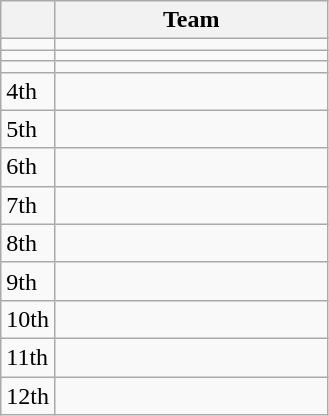<table class="wikitable">
<tr>
<th width=20></th>
<th width=175>Team</th>
</tr>
<tr>
<td></td>
<td></td>
</tr>
<tr>
<td></td>
<td></td>
</tr>
<tr>
<td></td>
<td></td>
</tr>
<tr>
<td>4th</td>
<td></td>
</tr>
<tr>
<td>5th</td>
<td></td>
</tr>
<tr>
<td>6th</td>
<td></td>
</tr>
<tr>
<td>7th</td>
<td></td>
</tr>
<tr>
<td>8th</td>
<td></td>
</tr>
<tr>
<td>9th</td>
<td></td>
</tr>
<tr>
<td>10th</td>
<td></td>
</tr>
<tr>
<td>11th</td>
<td></td>
</tr>
<tr>
<td>12th</td>
<td></td>
</tr>
</table>
